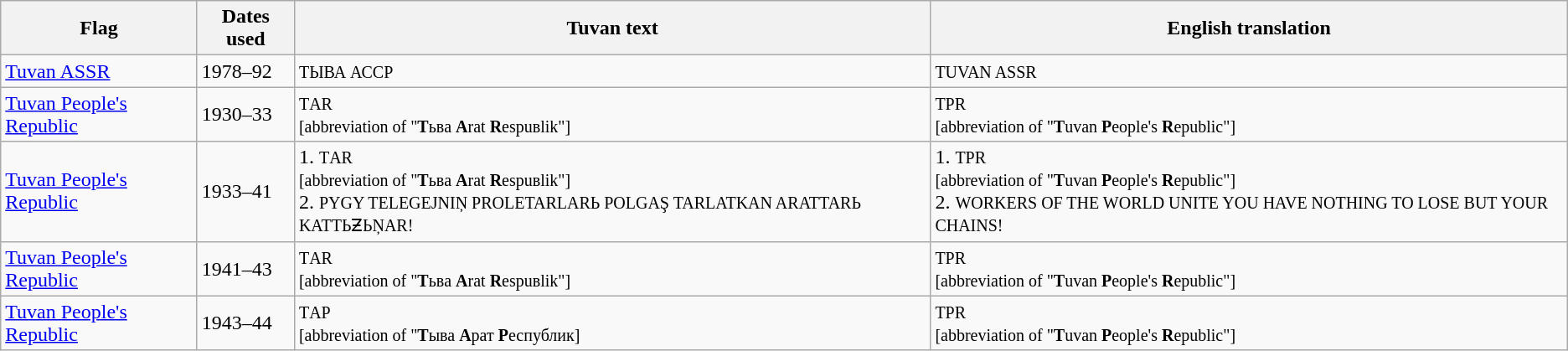<table class="wikitable sortable noresize">
<tr>
<th>Flag</th>
<th>Dates used</th>
<th>Tuvan text</th>
<th>English translation</th>
</tr>
<tr>
<td> <a href='#'>Tuvan ASSR</a></td>
<td>1978–92</td>
<td><small>ТЫВА АССР</small></td>
<td><small>TUVAN ASSR</small></td>
</tr>
<tr>
<td> <a href='#'>Tuvan People's Republic</a></td>
<td>1930–33</td>
<td><small>ТAR<br>[abbreviation of "<strong>T</strong>ьвa <strong>A</strong>rat <strong>R</strong>espuвlik"]</small></td>
<td><small>TPR<br>[abbreviation of "<strong>T</strong>uvan <strong>P</strong>eople's <strong>R</strong>epublic"]</small></td>
</tr>
<tr>
<td> <a href='#'>Tuvan People's Republic</a></td>
<td>1933–41</td>
<td>1. <small>ТAR<br>[abbreviation of "<strong>T</strong>ьвa <strong>A</strong>rat <strong>R</strong>espuвlik"]</small><br>2. <small>PYGY TELEGEJNIŅ PROLETARLARЬ POLGAŞ TARLATKAN ARATTARЬ KATTЬƵЬŅAR!</small></td>
<td>1. <small>TPR<br>[abbreviation of "<strong>T</strong>uvan <strong>P</strong>eople's <strong>R</strong>epublic"]</small><br>2. <small>WORKERS OF THE WORLD UNITE YOU HAVE NOTHING TO LOSE BUT YOUR CHAINS!</small></td>
</tr>
<tr>
<td> <a href='#'>Tuvan People's Republic</a></td>
<td>1941–43</td>
<td><small>ТAR<br>[abbreviation of "<strong>T</strong>ьвa <strong>A</strong>rat <strong>R</strong>espuвlik"]</small></td>
<td><small>TPR<br>[abbreviation of "<strong>T</strong>uvan <strong>P</strong>eople's <strong>R</strong>epublic"]</small></td>
</tr>
<tr>
<td> <a href='#'>Tuvan People's Republic</a></td>
<td>1943–44</td>
<td><small>ТAP<br>[abbreviation of "<strong>Т</strong>ыва <strong>А</strong>рат <strong>Р</strong>еспублик]</small></td>
<td><small>TPR<br>[abbreviation of "<strong>T</strong>uvan <strong>P</strong>eople's <strong>R</strong>epublic"]</small></td>
</tr>
</table>
